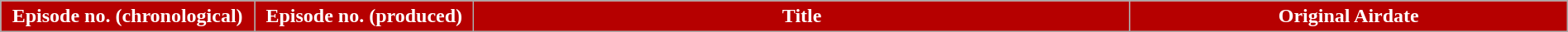<table class="wikitable plainrowheaders" width="100%">
<tr>
<th style="background-color: #B60000; color:#FFFFFF;" width=3%>Episode no. (chronological)</th>
<th ! style="background-color: #B60000; color:#FFFFFF;" width=3%>Episode no. (produced)</th>
<th ! style="background-color: #B60000; color:#FFFFFF;" width=12%>Title</th>
<th ! style="background-color: #B60000; color:#FFFFFF;" width=8%>Original Airdate<br>


















</th>
</tr>
</table>
